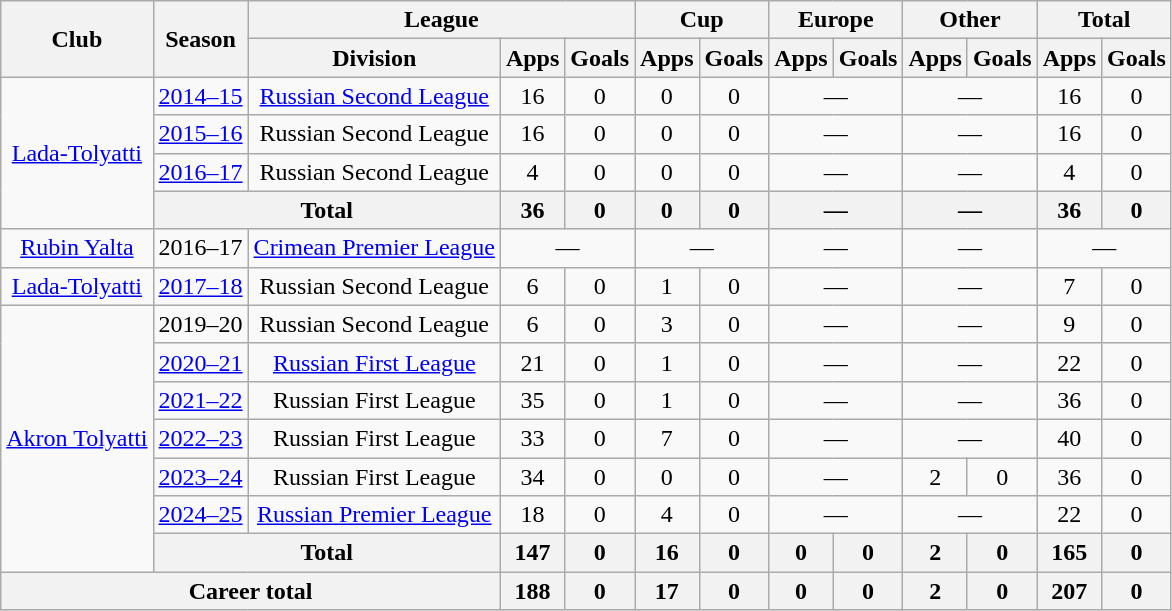<table class="wikitable" style="text-align: center;">
<tr>
<th rowspan="2">Club</th>
<th rowspan="2">Season</th>
<th colspan="3">League</th>
<th colspan="2">Cup</th>
<th colspan="2">Europe</th>
<th colspan="2">Other</th>
<th colspan="2">Total</th>
</tr>
<tr>
<th>Division</th>
<th>Apps</th>
<th>Goals</th>
<th>Apps</th>
<th>Goals</th>
<th>Apps</th>
<th>Goals</th>
<th>Apps</th>
<th>Goals</th>
<th>Apps</th>
<th>Goals</th>
</tr>
<tr>
<td rowspan="4"><a href='#'>Lada-Tolyatti</a></td>
<td><a href='#'>2014–15</a></td>
<td><a href='#'>Russian Second League</a></td>
<td>16</td>
<td>0</td>
<td>0</td>
<td>0</td>
<td colspan="2">—</td>
<td colspan="2">—</td>
<td>16</td>
<td>0</td>
</tr>
<tr>
<td><a href='#'>2015–16</a></td>
<td>Russian Second League</td>
<td>16</td>
<td>0</td>
<td>0</td>
<td>0</td>
<td colspan="2">—</td>
<td colspan="2">—</td>
<td>16</td>
<td>0</td>
</tr>
<tr>
<td><a href='#'>2016–17</a></td>
<td>Russian Second League</td>
<td>4</td>
<td>0</td>
<td>0</td>
<td>0</td>
<td colspan="2">—</td>
<td colspan="2">—</td>
<td>4</td>
<td>0</td>
</tr>
<tr>
<th colspan="2">Total</th>
<th>36</th>
<th>0</th>
<th>0</th>
<th>0</th>
<th colspan="2">—</th>
<th colspan="2">—</th>
<th>36</th>
<th>0</th>
</tr>
<tr>
<td><a href='#'>Rubin Yalta</a></td>
<td>2016–17</td>
<td><a href='#'>Crimean Premier League</a></td>
<td colspan="2">—</td>
<td colspan="2">—</td>
<td colspan="2">—</td>
<td colspan="2">—</td>
<td colspan="2">—</td>
</tr>
<tr>
<td><a href='#'>Lada-Tolyatti</a></td>
<td><a href='#'>2017–18</a></td>
<td>Russian Second League</td>
<td>6</td>
<td>0</td>
<td>1</td>
<td>0</td>
<td colspan="2">—</td>
<td colspan="2">—</td>
<td>7</td>
<td>0</td>
</tr>
<tr>
<td rowspan="7"><a href='#'>Akron Tolyatti</a></td>
<td>2019–20</td>
<td>Russian Second League</td>
<td>6</td>
<td>0</td>
<td>3</td>
<td>0</td>
<td colspan="2">—</td>
<td colspan="2">—</td>
<td>9</td>
<td>0</td>
</tr>
<tr>
<td><a href='#'>2020–21</a></td>
<td><a href='#'>Russian First League</a></td>
<td>21</td>
<td>0</td>
<td>1</td>
<td>0</td>
<td colspan="2">—</td>
<td colspan="2">—</td>
<td>22</td>
<td>0</td>
</tr>
<tr>
<td><a href='#'>2021–22</a></td>
<td>Russian First League</td>
<td>35</td>
<td>0</td>
<td>1</td>
<td>0</td>
<td colspan="2">—</td>
<td colspan="2">—</td>
<td>36</td>
<td>0</td>
</tr>
<tr>
<td><a href='#'>2022–23</a></td>
<td>Russian First League</td>
<td>33</td>
<td>0</td>
<td>7</td>
<td>0</td>
<td colspan="2">—</td>
<td colspan="2">—</td>
<td>40</td>
<td>0</td>
</tr>
<tr>
<td><a href='#'>2023–24</a></td>
<td>Russian First League</td>
<td>34</td>
<td>0</td>
<td>0</td>
<td>0</td>
<td colspan="2">—</td>
<td>2</td>
<td>0</td>
<td>36</td>
<td>0</td>
</tr>
<tr>
<td><a href='#'>2024–25</a></td>
<td><a href='#'>Russian Premier League</a></td>
<td>18</td>
<td>0</td>
<td>4</td>
<td>0</td>
<td colspan="2">—</td>
<td colspan="2">—</td>
<td>22</td>
<td>0</td>
</tr>
<tr>
<th colspan="2">Total</th>
<th>147</th>
<th>0</th>
<th>16</th>
<th>0</th>
<th>0</th>
<th>0</th>
<th>2</th>
<th>0</th>
<th>165</th>
<th>0</th>
</tr>
<tr>
<th colspan="3">Career total</th>
<th>188</th>
<th>0</th>
<th>17</th>
<th>0</th>
<th>0</th>
<th>0</th>
<th>2</th>
<th>0</th>
<th>207</th>
<th>0</th>
</tr>
</table>
